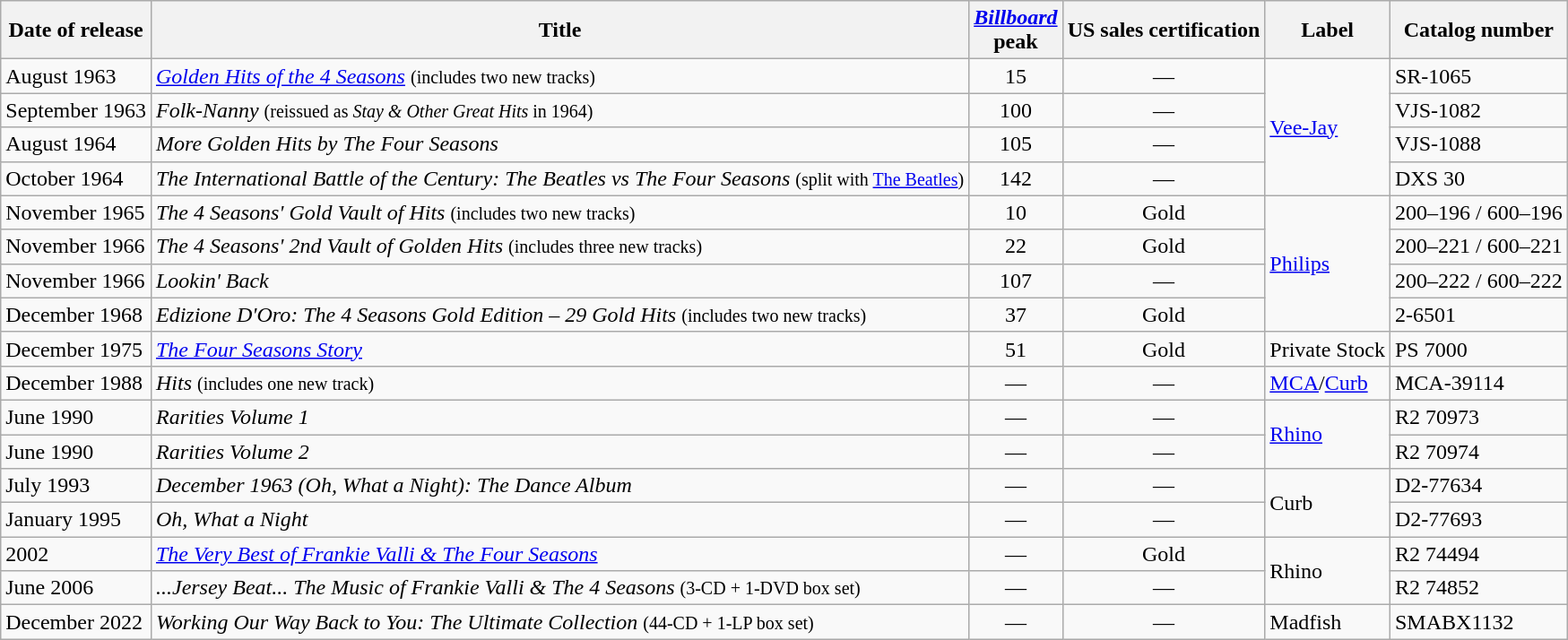<table class="wikitable">
<tr>
<th>Date of release</th>
<th>Title</th>
<th><a href='#'><em>Billboard</em></a><br>peak</th>
<th>US sales certification</th>
<th>Label</th>
<th>Catalog number</th>
</tr>
<tr>
<td>August 1963</td>
<td><em><a href='#'>Golden Hits of the 4 Seasons</a></em> <small>(includes two new tracks)</small></td>
<td style="text-align:center;">15</td>
<td style="text-align:center;">—</td>
<td rowspan="4"><a href='#'>Vee-Jay</a></td>
<td>SR-1065</td>
</tr>
<tr>
<td>September 1963</td>
<td><em>Folk-Nanny</em> <small>(reissued as <em>Stay & Other Great Hits</em> in 1964)</small></td>
<td style="text-align:center;">100</td>
<td style="text-align:center;">—</td>
<td>VJS-1082</td>
</tr>
<tr>
<td>August 1964</td>
<td><em>More Golden Hits by The Four Seasons</em></td>
<td style="text-align:center;">105</td>
<td style="text-align:center;">—</td>
<td>VJS-1088</td>
</tr>
<tr>
<td>October 1964</td>
<td><em>The International Battle of the Century: The Beatles vs The Four Seasons</em> <small>(split with <a href='#'>The Beatles</a>)</small></td>
<td style="text-align:center;">142</td>
<td style="text-align:center;">—</td>
<td>DXS 30</td>
</tr>
<tr>
<td>November 1965</td>
<td><em>The 4 Seasons' Gold Vault of Hits</em> <small>(includes two new tracks)</small></td>
<td style="text-align:center;">10</td>
<td style="text-align:center;">Gold</td>
<td rowspan="4"><a href='#'>Philips</a></td>
<td>200–196 / 600–196</td>
</tr>
<tr>
<td>November 1966</td>
<td><em>The 4 Seasons' 2nd Vault of Golden Hits</em> <small>(includes three new tracks)</small></td>
<td style="text-align:center;">22</td>
<td style="text-align:center;">Gold</td>
<td>200–221 / 600–221</td>
</tr>
<tr>
<td>November 1966</td>
<td><em>Lookin' Back</em></td>
<td style="text-align:center;">107</td>
<td style="text-align:center;">—</td>
<td>200–222 / 600–222</td>
</tr>
<tr>
<td>December 1968</td>
<td><em>Edizione D'Oro: The 4 Seasons Gold Edition – 29 Gold Hits</em> <small>(includes two new tracks)</small></td>
<td style="text-align:center;">37</td>
<td style="text-align:center;">Gold</td>
<td>2-6501</td>
</tr>
<tr>
<td>December 1975</td>
<td><em><a href='#'>The Four Seasons Story</a></em></td>
<td style="text-align:center;">51</td>
<td style="text-align:center;">Gold</td>
<td>Private Stock</td>
<td>PS 7000</td>
</tr>
<tr>
<td>December 1988</td>
<td><em>Hits</em> <small>(includes one new track)</small></td>
<td style="text-align:center;">—</td>
<td style="text-align:center;">—</td>
<td><a href='#'>MCA</a>/<a href='#'>Curb</a></td>
<td>MCA-39114</td>
</tr>
<tr>
<td>June 1990</td>
<td><em>Rarities Volume 1</em></td>
<td style="text-align:center;">—</td>
<td style="text-align:center;">—</td>
<td rowspan="2"><a href='#'>Rhino</a></td>
<td>R2 70973</td>
</tr>
<tr>
<td>June 1990</td>
<td><em>Rarities Volume 2</em></td>
<td style="text-align:center;">—</td>
<td style="text-align:center;">—</td>
<td>R2 70974</td>
</tr>
<tr>
<td>July 1993</td>
<td><em>December 1963 (Oh, What a Night): The Dance Album</em></td>
<td style="text-align:center;">—</td>
<td style="text-align:center;">—</td>
<td rowspan="2">Curb</td>
<td>D2-77634</td>
</tr>
<tr>
<td>January 1995</td>
<td><em>Oh, What a Night</em></td>
<td style="text-align:center;">—</td>
<td style="text-align:center;">—</td>
<td>D2-77693</td>
</tr>
<tr>
<td>2002</td>
<td><em><a href='#'>The Very Best of Frankie Valli & The Four Seasons</a></em></td>
<td style="text-align:center;">—</td>
<td style="text-align:center;">Gold</td>
<td rowspan="2">Rhino</td>
<td>R2 74494</td>
</tr>
<tr>
<td>June 2006</td>
<td><em>...Jersey Beat... The Music of Frankie Valli & The 4 Seasons</em> <small>(3-CD + 1-DVD box set)</small></td>
<td style="text-align:center;">—</td>
<td style="text-align:center;">—</td>
<td>R2 74852</td>
</tr>
<tr>
<td>December 2022</td>
<td><em>Working Our Way Back to You: The Ultimate Collection</em> <small>(44-CD + 1-LP box set)</small></td>
<td style="text-align:center;">—</td>
<td style="text-align:center;">—</td>
<td>Madfish</td>
<td>SMABX1132</td>
</tr>
</table>
